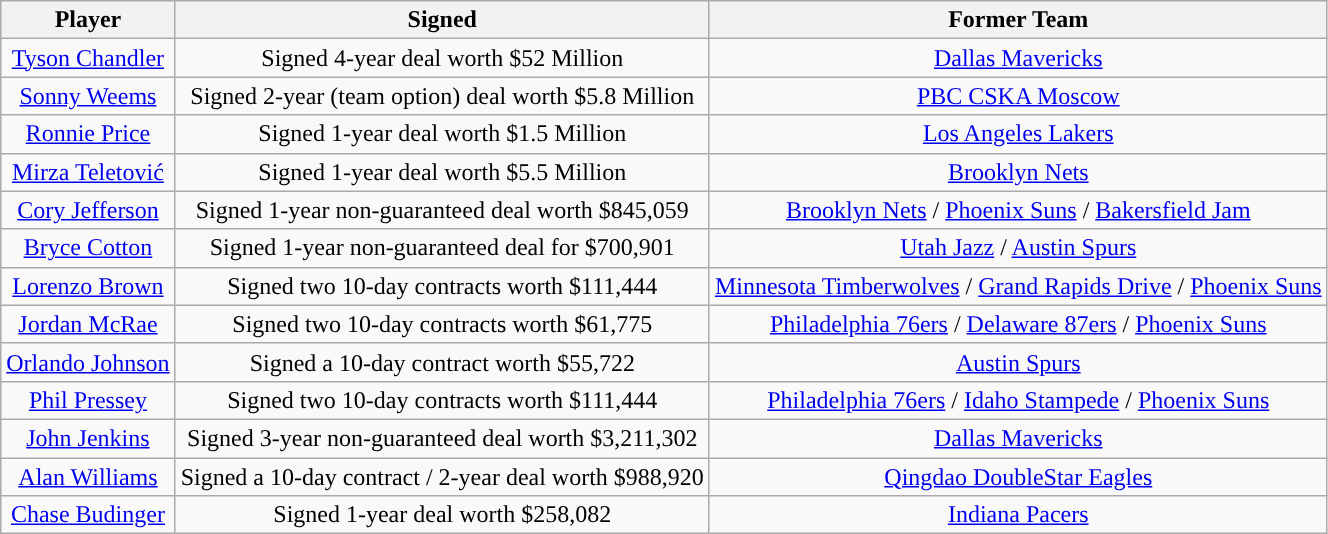<table class="wikitable sortable sortable">
<tr>
<th>Player</th>
<th>Signed</th>
<th>Former Team</th>
</tr>
<tr style="text-align: center">
<td><a href='#'>Tyson Chandler</a></td>
<td>Signed 4-year deal worth $52 Million</td>
<td><a href='#'>Dallas Mavericks</a></td>
</tr>
<tr style="text-align: center">
<td><a href='#'>Sonny Weems</a></td>
<td>Signed 2-year (team option) deal worth $5.8 Million</td>
<td> <a href='#'>PBC CSKA Moscow</a></td>
</tr>
<tr style="text-align: center">
<td><a href='#'>Ronnie Price</a></td>
<td>Signed 1-year deal worth $1.5 Million</td>
<td><a href='#'>Los Angeles Lakers</a></td>
</tr>
<tr style="text-align: center">
<td><a href='#'>Mirza Teletović</a></td>
<td>Signed 1-year deal worth $5.5 Million</td>
<td><a href='#'>Brooklyn Nets</a></td>
</tr>
<tr style="text-align: center">
<td><a href='#'>Cory Jefferson</a></td>
<td>Signed 1-year non-guaranteed deal worth $845,059</td>
<td><a href='#'>Brooklyn Nets</a> / <a href='#'>Phoenix Suns</a> / <a href='#'>Bakersfield Jam</a></td>
</tr>
<tr style="text-align: center">
<td><a href='#'>Bryce Cotton</a></td>
<td>Signed 1-year non-guaranteed deal for $700,901</td>
<td><a href='#'>Utah Jazz</a> / <a href='#'>Austin Spurs</a></td>
</tr>
<tr style="text-align: center">
<td><a href='#'>Lorenzo Brown</a></td>
<td>Signed two 10-day contracts worth $111,444</td>
<td><a href='#'>Minnesota Timberwolves</a> / <a href='#'>Grand Rapids Drive</a> / <a href='#'>Phoenix Suns</a></td>
</tr>
<tr style="text-align: center">
<td><a href='#'>Jordan McRae</a></td>
<td>Signed two 10-day contracts worth $61,775</td>
<td><a href='#'>Philadelphia 76ers</a> / <a href='#'>Delaware 87ers</a> / <a href='#'>Phoenix Suns</a></td>
</tr>
<tr style="text-align: center">
<td><a href='#'>Orlando Johnson</a></td>
<td>Signed a 10-day contract worth $55,722</td>
<td><a href='#'>Austin Spurs</a></td>
</tr>
<tr style="text-align: center">
<td><a href='#'>Phil Pressey</a></td>
<td>Signed two 10-day contracts worth $111,444</td>
<td><a href='#'>Philadelphia 76ers</a> / <a href='#'>Idaho Stampede</a> / <a href='#'>Phoenix Suns</a></td>
</tr>
<tr style="text-align: center">
<td><a href='#'>John Jenkins</a></td>
<td>Signed 3-year non-guaranteed deal worth $3,211,302</td>
<td><a href='#'>Dallas Mavericks</a></td>
</tr>
<tr style="text-align: center">
<td><a href='#'>Alan Williams</a></td>
<td>Signed a 10-day contract / 2-year deal worth $988,920</td>
<td> <a href='#'>Qingdao DoubleStar Eagles</a></td>
</tr>
<tr style="text-align: center">
<td><a href='#'>Chase Budinger</a></td>
<td>Signed 1-year deal worth $258,082</td>
<td><a href='#'>Indiana Pacers</a></td>
</tr>
</table>
